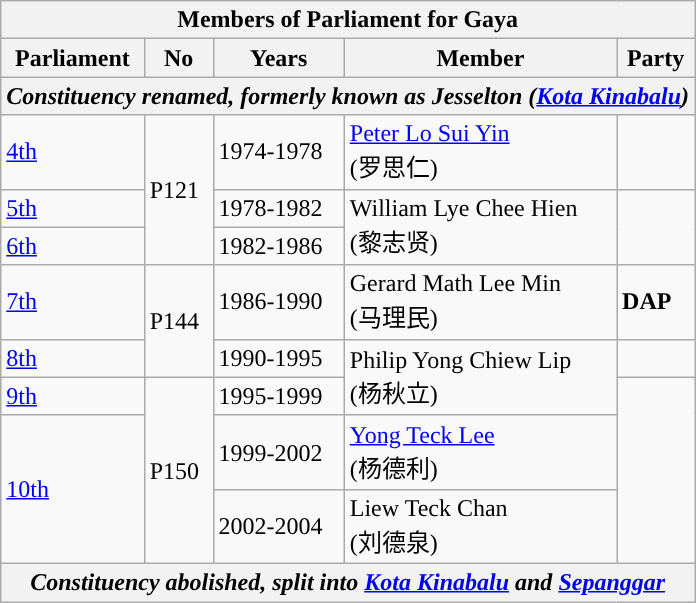<table class=wikitable>
<tr>
<th colspan="5">Members of Parliament for Gaya</th>
</tr>
<tr>
<th>Parliament</th>
<th>No</th>
<th>Years</th>
<th>Member</th>
<th>Party</th>
</tr>
<tr>
<th colspan="5" align="center"><em>Constituency renamed, formerly known as Jesselton (<a href='#'>Kota Kinabalu</a>)</em></th>
</tr>
<tr>
<td><a href='#'>4th</a></td>
<td rowspan="3">P121</td>
<td>1974-1978</td>
<td><a href='#'>Peter Lo Sui Yin</a>  <br>(罗思仁)</td>
<td></td>
</tr>
<tr>
<td><a href='#'>5th</a></td>
<td>1978-1982</td>
<td rowspan=2>William Lye Chee Hien <br> (黎志贤)</td>
<td rowspan="2"></td>
</tr>
<tr>
<td><a href='#'>6th</a></td>
<td>1982-1986</td>
</tr>
<tr>
<td><a href='#'>7th</a></td>
<td rowspan="2">P144</td>
<td>1986-1990</td>
<td>Gerard Math Lee Min <br> (马理民)</td>
<td><strong>DAP</strong></td>
</tr>
<tr>
<td><a href='#'>8th</a></td>
<td>1990-1995</td>
<td rowspan=2>Philip Yong Chiew Lip <br> (杨秋立)</td>
<td bgcolor=></td>
</tr>
<tr>
<td><a href='#'>9th</a></td>
<td rowspan="3">P150</td>
<td>1995-1999</td>
<td rowspan=3></td>
</tr>
<tr>
<td rowspan=2><a href='#'>10th</a></td>
<td>1999-2002</td>
<td><a href='#'>Yong Teck Lee</a>  <br>(杨德利)</td>
</tr>
<tr>
<td>2002-2004</td>
<td>Liew Teck Chan <br> (刘德泉)</td>
</tr>
<tr>
<th colspan="5" align="center"><em>Constituency abolished, split into <a href='#'>Kota Kinabalu</a> and <a href='#'>Sepanggar</a></em></th>
</tr>
</table>
